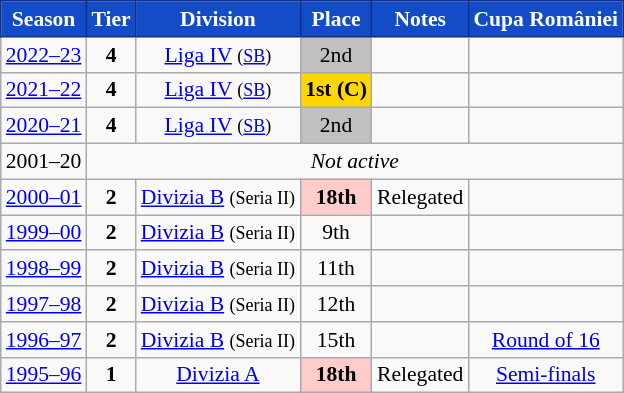<table class="wikitable" style="text-align:center; font-size:90%">
<tr>
<th style="background:#124cc7;color:#ffffff;border:1px solid #0d2f86;">Season</th>
<th style="background:#124cc7;color:#ffffff;border:1px solid #0d2f86;">Tier</th>
<th style="background:#124cc7;color:#ffffff;border:1px solid #0d2f86;">Division</th>
<th style="background:#124cc7;color:#ffffff;border:1px solid #0d2f86;">Place</th>
<th style="background:#124cc7;color:#ffffff;border:1px solid #0d2f86;">Notes</th>
<th style="background:#124cc7;color:#ffffff;border:1px solid #0d2f86;">Cupa României</th>
</tr>
<tr>
<td><a href='#'>2022–23</a></td>
<td><strong>4</strong></td>
<td><a href='#'>Liga IV</a> <small>(<a href='#'>SB</a>)</small></td>
<td align=center bgcolor=silver>2nd</td>
<td></td>
<td></td>
</tr>
<tr>
<td><a href='#'>2021–22</a></td>
<td><strong>4</strong></td>
<td><a href='#'>Liga IV</a> <small>(<a href='#'>SB</a>)</small></td>
<td align=center bgcolor=gold><strong>1st (C)</strong></td>
<td></td>
<td></td>
</tr>
<tr>
<td><a href='#'>2020–21</a></td>
<td><strong>4</strong></td>
<td><a href='#'>Liga IV</a> <small>(<a href='#'>SB</a>)</small></td>
<td align=center bgcolor=silver>2nd</td>
<td></td>
<td></td>
</tr>
<tr>
<td>2001–20</td>
<td align=center colspan=5><em>Not active</em></td>
</tr>
<tr>
<td><a href='#'>2000–01</a></td>
<td><strong>2</strong></td>
<td><a href='#'>Divizia B</a> <small>(Seria II)</small></td>
<td align=center bgcolor=#FFCCCC><strong>18th</strong></td>
<td>Relegated</td>
<td></td>
</tr>
<tr>
<td><a href='#'>1999–00</a></td>
<td><strong>2</strong></td>
<td><a href='#'>Divizia B</a> <small>(Seria II)</small></td>
<td>9th</td>
<td></td>
<td></td>
</tr>
<tr>
<td><a href='#'>1998–99</a></td>
<td><strong>2</strong></td>
<td><a href='#'>Divizia B</a> <small>(Seria II)</small></td>
<td>11th</td>
<td></td>
<td></td>
</tr>
<tr>
<td><a href='#'>1997–98</a></td>
<td><strong>2</strong></td>
<td><a href='#'>Divizia B</a> <small>(Seria II)</small></td>
<td>12th</td>
<td></td>
<td></td>
</tr>
<tr>
<td><a href='#'>1996–97</a></td>
<td><strong>2</strong></td>
<td><a href='#'>Divizia B</a> <small>(Seria II)</small></td>
<td>15th</td>
<td></td>
<td><a href='#'>Round of 16</a></td>
</tr>
<tr>
<td><a href='#'>1995–96</a></td>
<td><strong>1</strong></td>
<td><a href='#'>Divizia A</a></td>
<td align=center bgcolor=#FFCCCC><strong>18th</strong></td>
<td>Relegated</td>
<td><a href='#'>Semi-finals</a></td>
</tr>
</table>
